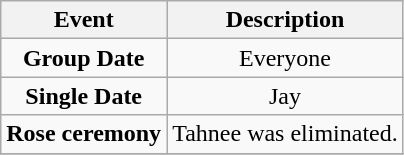<table class="wikitable sortable" style="text-align:center;">
<tr>
<th>Event</th>
<th>Description</th>
</tr>
<tr>
<td><strong>Group Date</strong></td>
<td>Everyone</td>
</tr>
<tr>
<td><strong>Single Date</strong></td>
<td>Jay</td>
</tr>
<tr>
<td><strong>Rose ceremony</strong></td>
<td>Tahnee was eliminated.</td>
</tr>
<tr>
</tr>
</table>
